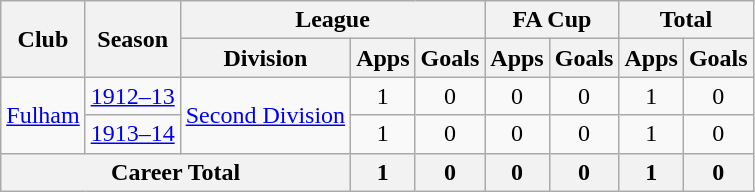<table class="wikitable" style="text-align: center;">
<tr>
<th rowspan="2">Club</th>
<th rowspan="2">Season</th>
<th colspan="3">League</th>
<th colspan="2">FA Cup</th>
<th colspan="2">Total</th>
</tr>
<tr>
<th>Division</th>
<th>Apps</th>
<th>Goals</th>
<th>Apps</th>
<th>Goals</th>
<th>Apps</th>
<th>Goals</th>
</tr>
<tr>
<td rowspan="2"><a href='#'>Fulham</a></td>
<td><a href='#'>1912–13</a></td>
<td rowspan="2"><a href='#'>Second Division</a></td>
<td>1</td>
<td>0</td>
<td>0</td>
<td>0</td>
<td>1</td>
<td>0</td>
</tr>
<tr>
<td><a href='#'>1913–14</a></td>
<td>1</td>
<td>0</td>
<td>0</td>
<td>0</td>
<td>1</td>
<td>0</td>
</tr>
<tr>
<th colspan="3">Career Total</th>
<th>1</th>
<th>0</th>
<th>0</th>
<th>0</th>
<th>1</th>
<th>0</th>
</tr>
</table>
